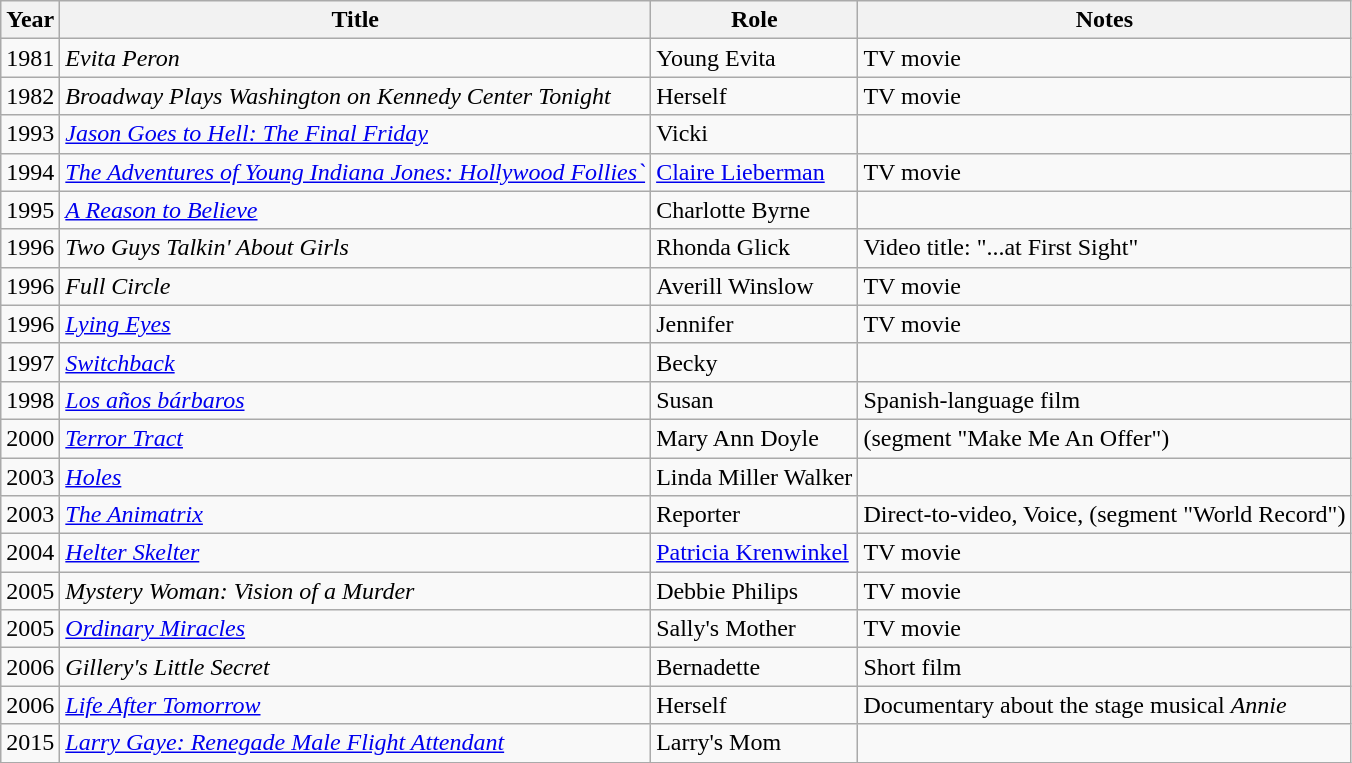<table class="wikitable sortable">
<tr>
<th>Year</th>
<th>Title</th>
<th>Role</th>
<th class="unsortable">Notes</th>
</tr>
<tr>
<td>1981</td>
<td><em>Evita Peron</em></td>
<td>Young Evita</td>
<td>TV movie</td>
</tr>
<tr>
<td>1982</td>
<td><em>Broadway Plays Washington on Kennedy Center Tonight</em></td>
<td>Herself</td>
<td>TV movie</td>
</tr>
<tr>
<td>1993</td>
<td><em><a href='#'>Jason Goes to Hell: The Final Friday</a></em></td>
<td>Vicki</td>
<td></td>
</tr>
<tr>
<td>1994</td>
<td><em><a href='#'>The Adventures of Young Indiana Jones: Hollywood Follies`</a></em></td>
<td><a href='#'>Claire Lieberman</a></td>
<td>TV movie</td>
</tr>
<tr>
<td>1995</td>
<td><em><a href='#'>A Reason to Believe</a></em></td>
<td>Charlotte Byrne</td>
<td></td>
</tr>
<tr>
<td>1996</td>
<td><em>Two Guys Talkin' About Girls</em></td>
<td>Rhonda Glick</td>
<td>Video title: "...at First Sight"</td>
</tr>
<tr>
<td>1996</td>
<td><em>Full Circle</em></td>
<td>Averill Winslow</td>
<td>TV movie</td>
</tr>
<tr>
<td>1996</td>
<td><em><a href='#'>Lying Eyes</a></em></td>
<td>Jennifer</td>
<td>TV movie</td>
</tr>
<tr>
<td>1997</td>
<td><em><a href='#'>Switchback</a></em></td>
<td>Becky</td>
<td></td>
</tr>
<tr>
<td>1998</td>
<td><em><a href='#'>Los años bárbaros</a></em></td>
<td>Susan</td>
<td>Spanish-language film</td>
</tr>
<tr>
<td>2000</td>
<td><em><a href='#'>Terror Tract</a></em></td>
<td>Mary Ann Doyle</td>
<td>(segment "Make Me An Offer")</td>
</tr>
<tr>
<td>2003</td>
<td><em><a href='#'>Holes</a></em></td>
<td>Linda Miller Walker</td>
<td></td>
</tr>
<tr>
<td>2003</td>
<td><em><a href='#'>The Animatrix</a></em></td>
<td>Reporter</td>
<td>Direct-to-video, Voice, (segment "World Record")</td>
</tr>
<tr>
<td>2004</td>
<td><em><a href='#'>Helter Skelter</a></em></td>
<td><a href='#'>Patricia Krenwinkel</a></td>
<td>TV movie</td>
</tr>
<tr>
<td>2005</td>
<td><em>Mystery Woman: Vision of a Murder</em></td>
<td>Debbie Philips</td>
<td>TV movie</td>
</tr>
<tr>
<td>2005</td>
<td><em><a href='#'>Ordinary Miracles</a></em></td>
<td>Sally's Mother</td>
<td>TV movie</td>
</tr>
<tr>
<td>2006</td>
<td><em>Gillery's Little Secret</em></td>
<td>Bernadette</td>
<td>Short film</td>
</tr>
<tr>
<td>2006</td>
<td><em><a href='#'>Life After Tomorrow</a></em></td>
<td>Herself</td>
<td>Documentary about the stage musical <em>Annie</em></td>
</tr>
<tr>
<td>2015</td>
<td><em><a href='#'>Larry Gaye: Renegade Male Flight Attendant</a></em></td>
<td>Larry's Mom</td>
<td></td>
</tr>
</table>
